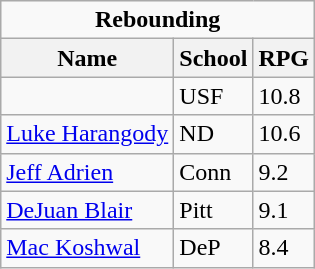<table class="wikitable">
<tr>
<td colspan=3 style="text-align:center;"><strong>Rebounding</strong></td>
</tr>
<tr>
<th>Name</th>
<th>School</th>
<th>RPG</th>
</tr>
<tr>
<td></td>
<td>USF</td>
<td>10.8</td>
</tr>
<tr>
<td><a href='#'>Luke Harangody</a></td>
<td>ND</td>
<td>10.6</td>
</tr>
<tr>
<td><a href='#'>Jeff Adrien</a></td>
<td>Conn</td>
<td>9.2</td>
</tr>
<tr>
<td><a href='#'>DeJuan Blair</a></td>
<td>Pitt</td>
<td>9.1</td>
</tr>
<tr>
<td><a href='#'>Mac Koshwal</a></td>
<td>DeP</td>
<td>8.4</td>
</tr>
</table>
